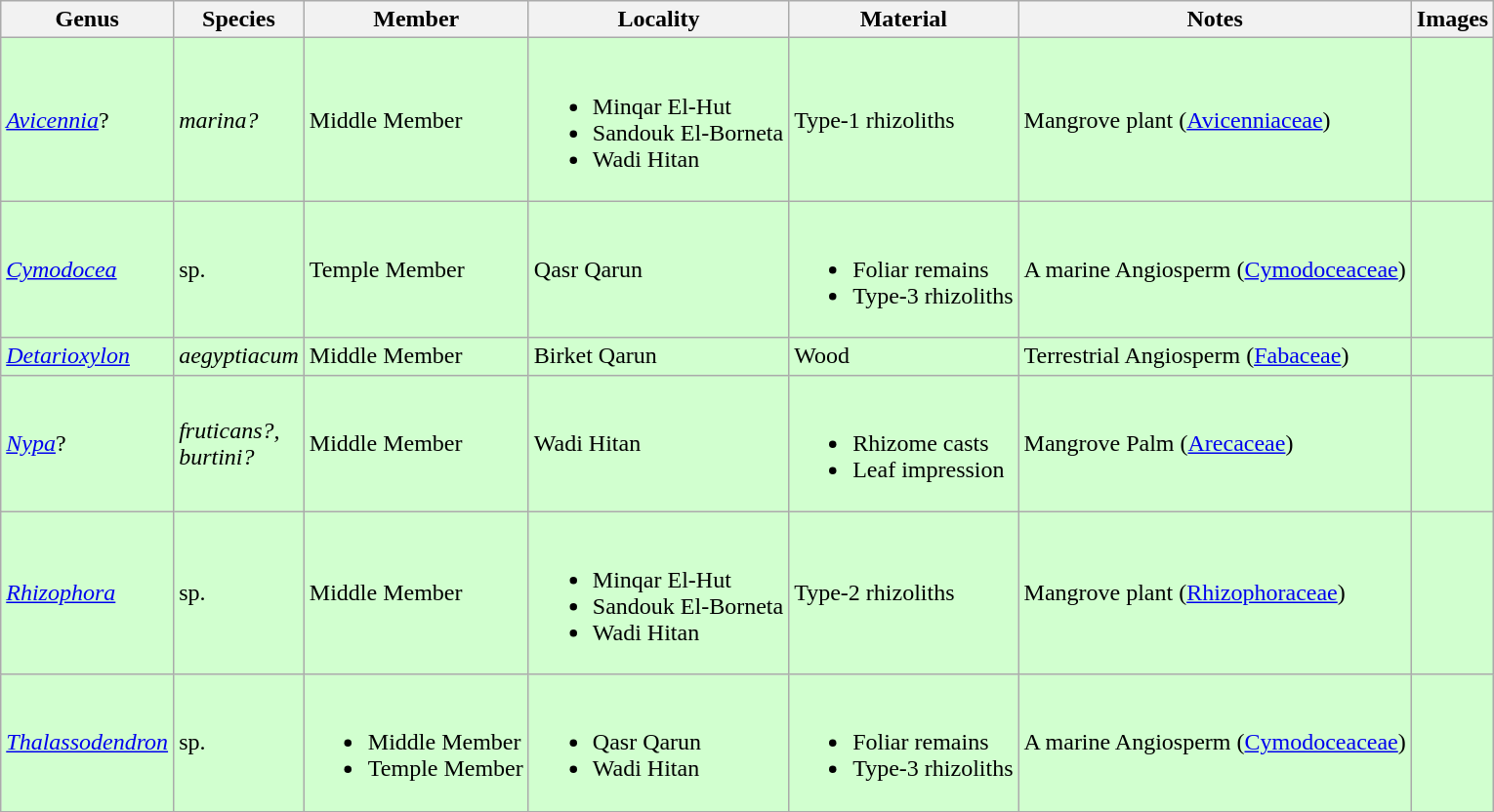<table class="wikitable">
<tr>
<th>Genus</th>
<th>Species</th>
<th>Member</th>
<th>Locality</th>
<th>Material</th>
<th>Notes</th>
<th>Images</th>
</tr>
<tr>
<td style="background:#D1FFCF;"><em><a href='#'>Avicennia</a></em>?</td>
<td style="background:#D1FFCF;"><em>marina?</em></td>
<td style="background:#D1FFCF;">Middle Member</td>
<td style="background:#D1FFCF;"><br><ul><li>Minqar El-Hut</li><li>Sandouk El-Borneta</li><li>Wadi Hitan</li></ul></td>
<td style="background:#D1FFCF;">Type-1 rhizoliths</td>
<td style="background:#D1FFCF;">Mangrove plant (<a href='#'>Avicenniaceae</a>)</td>
<td style="background:#D1FFCF;"></td>
</tr>
<tr>
<td style="background:#D1FFCF;"><em><a href='#'>Cymodocea</a></em></td>
<td style="background:#D1FFCF;">sp.</td>
<td style="background:#D1FFCF;">Temple Member</td>
<td style="background:#D1FFCF;">Qasr Qarun</td>
<td style="background:#D1FFCF;"><br><ul><li>Foliar remains</li><li>Type-3 rhizoliths</li></ul></td>
<td style="background:#D1FFCF;">A marine Angiosperm (<a href='#'>Cymodoceaceae</a>)</td>
<td style="background:#D1FFCF;"></td>
</tr>
<tr>
<td style="background:#D1FFCF;"><em><a href='#'>Detarioxylon</a></em></td>
<td style="background:#D1FFCF;"><em>aegyptiacum</em></td>
<td style="background:#D1FFCF;">Middle Member</td>
<td style="background:#D1FFCF;">Birket Qarun</td>
<td style="background:#D1FFCF;">Wood</td>
<td style="background:#D1FFCF;">Terrestrial Angiosperm (<a href='#'>Fabaceae</a>)</td>
<td style="background:#D1FFCF;"></td>
</tr>
<tr>
<td style="background:#D1FFCF;"><a href='#'><em>Nypa</em></a>?</td>
<td style="background:#D1FFCF;"><em>fruticans?,</em><br><em>burtini?</em></td>
<td style="background:#D1FFCF;">Middle Member</td>
<td style="background:#D1FFCF;">Wadi Hitan</td>
<td style="background:#D1FFCF;"><br><ul><li>Rhizome casts</li><li>Leaf impression</li></ul></td>
<td style="background:#D1FFCF;">Mangrove Palm (<a href='#'>Arecaceae</a>)</td>
<td style="background:#D1FFCF;"></td>
</tr>
<tr>
<td style="background:#D1FFCF;"><em><a href='#'>Rhizophora</a></em></td>
<td style="background:#D1FFCF;">sp.</td>
<td style="background:#D1FFCF;">Middle Member</td>
<td style="background:#D1FFCF;"><br><ul><li>Minqar El-Hut</li><li>Sandouk El-Borneta</li><li>Wadi Hitan</li></ul></td>
<td style="background:#D1FFCF;">Type-2 rhizoliths</td>
<td style="background:#D1FFCF;">Mangrove plant (<a href='#'>Rhizophoraceae</a>)</td>
<td style="background:#D1FFCF;"></td>
</tr>
<tr>
<td style="background:#D1FFCF;"><em><a href='#'>Thalassodendron</a></em></td>
<td style="background:#D1FFCF;">sp.</td>
<td style="background:#D1FFCF;"><br><ul><li>Middle Member</li><li>Temple Member</li></ul></td>
<td style="background:#D1FFCF;"><br><ul><li>Qasr Qarun</li><li>Wadi Hitan</li></ul></td>
<td style="background:#D1FFCF;"><br><ul><li>Foliar remains</li><li>Type-3 rhizoliths</li></ul></td>
<td style="background:#D1FFCF;">A marine Angiosperm (<a href='#'>Cymodoceaceae</a>)</td>
<td style="background:#D1FFCF;"></td>
</tr>
<tr>
</tr>
</table>
